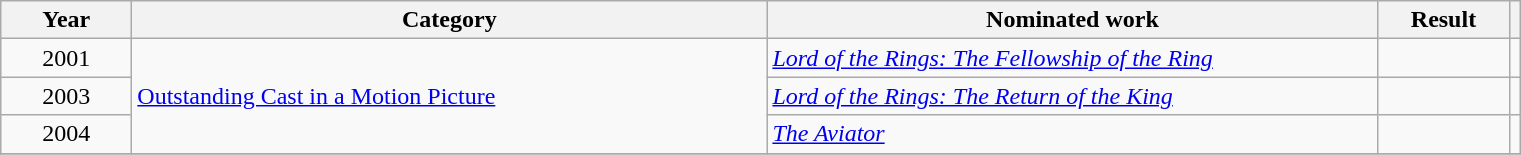<table class=wikitable>
<tr>
<th scope="col" style="width:5em;">Year</th>
<th scope="col" style="width:26em;">Category</th>
<th scope="col" style="width:25em;">Nominated work</th>
<th scope="col" style="width:5em;">Result</th>
<th></th>
</tr>
<tr>
<td style="text-align:center;">2001</td>
<td rowspan=3><a href='#'>Outstanding Cast in a Motion Picture</a></td>
<td><em><a href='#'>Lord of the Rings: The Fellowship of the Ring</a></em></td>
<td></td>
<td></td>
</tr>
<tr>
<td style="text-align:center;">2003</td>
<td><em><a href='#'>Lord of the Rings: The Return of the King</a></em></td>
<td></td>
<td></td>
</tr>
<tr>
<td style="text-align:center;">2004</td>
<td><em><a href='#'>The Aviator</a></em></td>
<td></td>
<td></td>
</tr>
<tr>
</tr>
</table>
